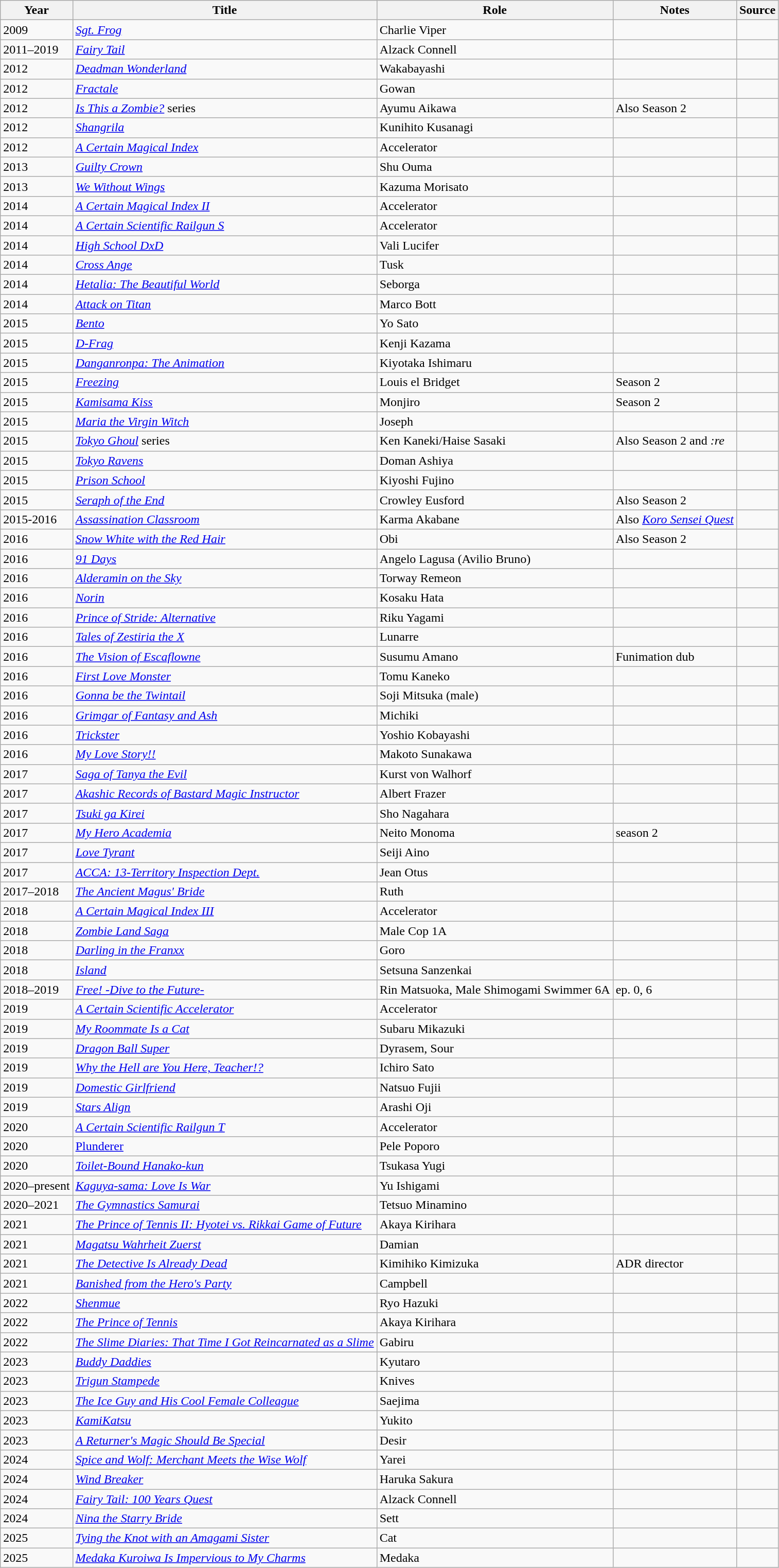<table class="wikitable sortable plainrowheaders">
<tr>
<th>Year</th>
<th>Title</th>
<th>Role</th>
<th class="unsortable">Notes</th>
<th class="unsortable">Source</th>
</tr>
<tr>
<td>2009</td>
<td><em><a href='#'>Sgt. Frog</a></em></td>
<td>Charlie Viper</td>
<td></td>
<td></td>
</tr>
<tr>
<td>2011–2019</td>
<td><em><a href='#'>Fairy Tail</a></em></td>
<td>Alzack Connell</td>
<td></td>
<td></td>
</tr>
<tr>
<td>2012</td>
<td><em><a href='#'>Deadman Wonderland</a></em></td>
<td>Wakabayashi</td>
<td></td>
<td></td>
</tr>
<tr>
<td>2012</td>
<td><em><a href='#'>Fractale</a></em></td>
<td>Gowan</td>
<td></td>
<td></td>
</tr>
<tr>
<td>2012</td>
<td><em><a href='#'>Is This a Zombie?</a></em> series</td>
<td>Ayumu Aikawa</td>
<td>Also Season 2</td>
<td></td>
</tr>
<tr>
<td>2012</td>
<td><em><a href='#'>Shangrila</a></em></td>
<td>Kunihito Kusanagi</td>
<td></td>
<td></td>
</tr>
<tr>
<td>2012</td>
<td><em><a href='#'>A Certain Magical Index</a></em></td>
<td>Accelerator</td>
<td></td>
<td></td>
</tr>
<tr>
<td>2013</td>
<td><em><a href='#'>Guilty Crown</a></em></td>
<td>Shu Ouma</td>
<td></td>
<td></td>
</tr>
<tr>
<td>2013</td>
<td><em><a href='#'>We Without Wings</a></em></td>
<td>Kazuma Morisato</td>
<td></td>
<td></td>
</tr>
<tr>
<td>2014</td>
<td><em><a href='#'>A Certain Magical Index II</a></em></td>
<td>Accelerator</td>
<td></td>
<td></td>
</tr>
<tr>
<td>2014</td>
<td><em><a href='#'>A Certain Scientific Railgun S</a></em></td>
<td>Accelerator</td>
<td></td>
<td></td>
</tr>
<tr>
<td>2014</td>
<td><em><a href='#'>High School DxD</a></em></td>
<td>Vali Lucifer</td>
<td></td>
<td></td>
</tr>
<tr>
<td>2014</td>
<td><em><a href='#'>Cross Ange</a></em></td>
<td>Tusk</td>
<td></td>
<td></td>
</tr>
<tr>
<td>2014</td>
<td><em><a href='#'>Hetalia: The Beautiful World</a></em></td>
<td>Seborga</td>
<td></td>
<td></td>
</tr>
<tr>
<td>2014</td>
<td><em><a href='#'>Attack on Titan</a></em></td>
<td>Marco Bott</td>
<td></td>
<td></td>
</tr>
<tr>
<td>2015</td>
<td><em><a href='#'>Bento</a></em></td>
<td>Yo Sato</td>
<td></td>
<td></td>
</tr>
<tr>
<td>2015</td>
<td><em><a href='#'>D-Frag</a></em></td>
<td>Kenji Kazama</td>
<td></td>
<td></td>
</tr>
<tr>
<td>2015</td>
<td><em><a href='#'>Danganronpa: The Animation</a></em></td>
<td>Kiyotaka Ishimaru</td>
<td></td>
<td></td>
</tr>
<tr>
<td>2015</td>
<td><em><a href='#'>Freezing</a></em></td>
<td>Louis el Bridget</td>
<td>Season 2</td>
<td></td>
</tr>
<tr>
<td>2015</td>
<td><em><a href='#'>Kamisama Kiss</a></em></td>
<td>Monjiro</td>
<td>Season 2</td>
<td></td>
</tr>
<tr>
<td>2015</td>
<td><em><a href='#'>Maria the Virgin Witch</a></em></td>
<td>Joseph</td>
<td></td>
<td></td>
</tr>
<tr>
<td>2015</td>
<td><em><a href='#'>Tokyo Ghoul</a></em> series</td>
<td>Ken Kaneki/Haise Sasaki</td>
<td>Also Season 2 and <em>:re</em></td>
<td></td>
</tr>
<tr>
<td>2015</td>
<td><em><a href='#'>Tokyo Ravens</a></em></td>
<td>Doman Ashiya</td>
<td></td>
<td></td>
</tr>
<tr>
<td>2015</td>
<td><em><a href='#'>Prison School</a></em></td>
<td>Kiyoshi Fujino</td>
<td></td>
<td></td>
</tr>
<tr>
<td>2015</td>
<td><em><a href='#'>Seraph of the End</a></em></td>
<td>Crowley Eusford</td>
<td>Also Season 2</td>
<td></td>
</tr>
<tr>
<td>2015-2016</td>
<td><em><a href='#'>Assassination Classroom</a></em></td>
<td>Karma Akabane</td>
<td>Also <em><a href='#'>Koro Sensei Quest</a></em></td>
<td></td>
</tr>
<tr>
<td>2016</td>
<td><em><a href='#'>Snow White with the Red Hair</a></em></td>
<td>Obi</td>
<td>Also Season 2</td>
<td></td>
</tr>
<tr>
<td>2016</td>
<td><em><a href='#'>91 Days</a></em></td>
<td>Angelo Lagusa (Avilio Bruno)</td>
<td></td>
<td></td>
</tr>
<tr>
<td>2016</td>
<td><em><a href='#'>Alderamin on the Sky</a></em></td>
<td>Torway Remeon</td>
<td></td>
<td></td>
</tr>
<tr>
<td>2016</td>
<td><em><a href='#'>Norin</a></em></td>
<td>Kosaku Hata</td>
<td></td>
<td></td>
</tr>
<tr>
<td>2016</td>
<td><em><a href='#'>Prince of Stride: Alternative</a></em></td>
<td>Riku Yagami</td>
<td></td>
<td></td>
</tr>
<tr>
<td>2016</td>
<td><em><a href='#'>Tales of Zestiria the X</a></em></td>
<td>Lunarre</td>
<td></td>
<td></td>
</tr>
<tr>
<td>2016</td>
<td><em><a href='#'>The Vision of Escaflowne</a></em></td>
<td>Susumu Amano</td>
<td>Funimation dub</td>
<td></td>
</tr>
<tr>
<td>2016</td>
<td><em><a href='#'>First Love Monster</a></em></td>
<td>Tomu Kaneko</td>
<td></td>
<td></td>
</tr>
<tr>
<td>2016</td>
<td><em><a href='#'>Gonna be the Twintail</a></em></td>
<td>Soji Mitsuka (male)</td>
<td></td>
<td></td>
</tr>
<tr>
<td>2016</td>
<td><em><a href='#'>Grimgar of Fantasy and Ash</a></em></td>
<td>Michiki</td>
<td></td>
<td></td>
</tr>
<tr>
<td>2016</td>
<td><em><a href='#'>Trickster</a></em></td>
<td>Yoshio Kobayashi</td>
<td></td>
<td></td>
</tr>
<tr>
<td>2016</td>
<td><em><a href='#'>My Love Story!!</a></em></td>
<td>Makoto Sunakawa</td>
<td></td>
<td></td>
</tr>
<tr>
<td>2017</td>
<td><em><a href='#'>Saga of Tanya the Evil</a></em></td>
<td>Kurst von Walhorf</td>
<td></td>
<td></td>
</tr>
<tr>
<td>2017</td>
<td><em><a href='#'>Akashic Records of Bastard Magic Instructor</a></em></td>
<td>Albert Frazer</td>
<td></td>
<td></td>
</tr>
<tr>
<td>2017</td>
<td><em><a href='#'>Tsuki ga Kirei</a></em></td>
<td>Sho Nagahara</td>
<td></td>
<td></td>
</tr>
<tr>
<td>2017</td>
<td><em><a href='#'>My Hero Academia</a></em></td>
<td>Neito Monoma</td>
<td>season 2</td>
<td></td>
</tr>
<tr>
<td>2017</td>
<td><em><a href='#'>Love Tyrant</a></em></td>
<td>Seiji Aino</td>
<td></td>
<td></td>
</tr>
<tr>
<td>2017</td>
<td><em><a href='#'>ACCA: 13-Territory Inspection Dept.</a></em></td>
<td>Jean Otus</td>
<td></td>
<td></td>
</tr>
<tr>
<td>2017–2018</td>
<td><em><a href='#'>The Ancient Magus' Bride</a></em></td>
<td>Ruth</td>
<td></td>
<td></td>
</tr>
<tr>
<td>2018</td>
<td><em><a href='#'>A Certain Magical Index III</a></em></td>
<td>Accelerator</td>
<td></td>
<td></td>
</tr>
<tr>
<td>2018</td>
<td><em><a href='#'>Zombie Land Saga</a></em></td>
<td>Male Cop 1A</td>
<td></td>
<td></td>
</tr>
<tr>
<td>2018</td>
<td><em><a href='#'>Darling in the Franxx</a></em></td>
<td>Goro</td>
<td></td>
<td></td>
</tr>
<tr>
<td>2018</td>
<td><em><a href='#'>Island</a></em></td>
<td>Setsuna Sanzenkai</td>
<td></td>
<td></td>
</tr>
<tr>
<td>2018–2019</td>
<td><em><a href='#'>Free! -Dive to the Future-</a></em></td>
<td>Rin Matsuoka, Male Shimogami Swimmer 6A</td>
<td>ep. 0, 6</td>
<td></td>
</tr>
<tr>
<td>2019</td>
<td><em><a href='#'>A Certain Scientific Accelerator</a></em></td>
<td>Accelerator</td>
<td></td>
<td></td>
</tr>
<tr>
<td>2019</td>
<td><em><a href='#'>My Roommate Is a Cat</a></em></td>
<td>Subaru Mikazuki</td>
<td></td>
<td></td>
</tr>
<tr>
<td>2019</td>
<td><em><a href='#'>Dragon Ball Super</a></em></td>
<td>Dyrasem, Sour</td>
<td></td>
<td></td>
</tr>
<tr>
<td>2019</td>
<td><em><a href='#'>Why the Hell are You Here, Teacher!?</a></em></td>
<td>Ichiro Sato</td>
<td></td>
<td></td>
</tr>
<tr>
<td>2019</td>
<td><em><a href='#'>Domestic Girlfriend</a></em></td>
<td>Natsuo Fujii</td>
<td></td>
<td></td>
</tr>
<tr>
<td>2019</td>
<td><em><a href='#'>Stars Align</a></em></td>
<td>Arashi Oji</td>
<td></td>
<td></td>
</tr>
<tr>
<td>2020</td>
<td><em><a href='#'>A Certain Scientific Railgun T</a></em></td>
<td>Accelerator</td>
<td></td>
<td></td>
</tr>
<tr>
<td>2020</td>
<td><a href='#'>Plunderer</a></td>
<td>Pele Poporo</td>
<td></td>
<td></td>
</tr>
<tr>
<td>2020</td>
<td><em><a href='#'>Toilet-Bound Hanako-kun</a></em></td>
<td>Tsukasa Yugi</td>
<td></td>
<td></td>
</tr>
<tr>
<td>2020–present</td>
<td><em><a href='#'>Kaguya-sama: Love Is War</a></em></td>
<td>Yu Ishigami</td>
<td></td>
<td></td>
</tr>
<tr>
<td>2020–2021</td>
<td><em><a href='#'>The Gymnastics Samurai</a></em></td>
<td>Tetsuo Minamino</td>
<td></td>
<td></td>
</tr>
<tr>
<td>2021</td>
<td><em><a href='#'>The Prince of Tennis II: Hyotei vs. Rikkai Game of Future</a></em></td>
<td>Akaya Kirihara</td>
<td></td>
<td></td>
</tr>
<tr>
<td>2021</td>
<td><em><a href='#'>Magatsu Wahrheit Zuerst</a></em></td>
<td>Damian</td>
<td></td>
<td></td>
</tr>
<tr>
<td>2021</td>
<td><em><a href='#'>The Detective Is Already Dead</a></em></td>
<td>Kimihiko Kimizuka</td>
<td>ADR director</td>
<td></td>
</tr>
<tr>
<td>2021</td>
<td><em><a href='#'>Banished from the Hero's Party</a></em></td>
<td>Campbell</td>
<td></td>
<td></td>
</tr>
<tr>
<td>2022</td>
<td><em><a href='#'>Shenmue</a></em></td>
<td>Ryo Hazuki</td>
<td></td>
<td></td>
</tr>
<tr>
<td>2022</td>
<td><em><a href='#'>The Prince of Tennis</a></em></td>
<td>Akaya Kirihara</td>
<td></td>
<td></td>
</tr>
<tr>
<td>2022</td>
<td><em><a href='#'>The Slime Diaries: That Time I Got Reincarnated as a Slime</a></em></td>
<td>Gabiru</td>
<td></td>
<td></td>
</tr>
<tr>
<td>2023</td>
<td><em><a href='#'>Buddy Daddies</a></em></td>
<td>Kyutaro</td>
<td></td>
<td></td>
</tr>
<tr>
<td>2023</td>
<td><em><a href='#'>Trigun Stampede</a></em></td>
<td>Knives</td>
<td></td>
<td></td>
</tr>
<tr>
<td>2023</td>
<td><em><a href='#'>The Ice Guy and His Cool Female Colleague</a></em></td>
<td>Saejima</td>
<td></td>
<td></td>
</tr>
<tr>
<td>2023</td>
<td><em><a href='#'>KamiKatsu</a></em></td>
<td>Yukito</td>
<td></td>
<td></td>
</tr>
<tr>
<td>2023</td>
<td><em><a href='#'>A Returner's Magic Should Be Special</a></em></td>
<td>Desir</td>
<td></td>
<td></td>
</tr>
<tr>
<td>2024</td>
<td><em><a href='#'>Spice and Wolf: Merchant Meets the Wise Wolf</a></em></td>
<td>Yarei</td>
<td></td>
<td></td>
</tr>
<tr>
<td>2024</td>
<td><em><a href='#'>Wind Breaker</a></em></td>
<td>Haruka Sakura</td>
<td></td>
<td></td>
</tr>
<tr>
<td>2024</td>
<td><em><a href='#'>Fairy Tail: 100 Years Quest</a></em></td>
<td>Alzack Connell</td>
<td></td>
<td></td>
</tr>
<tr>
<td>2024</td>
<td><em><a href='#'>Nina the Starry Bride</a></em></td>
<td>Sett</td>
<td></td>
<td></td>
</tr>
<tr>
<td>2025</td>
<td><em><a href='#'>Tying the Knot with an Amagami Sister</a></em></td>
<td>Cat</td>
<td></td>
<td></td>
</tr>
<tr>
<td>2025</td>
<td><em><a href='#'>Medaka Kuroiwa Is Impervious to My Charms</a></em></td>
<td>Medaka</td>
<td></td>
<td></td>
</tr>
</table>
